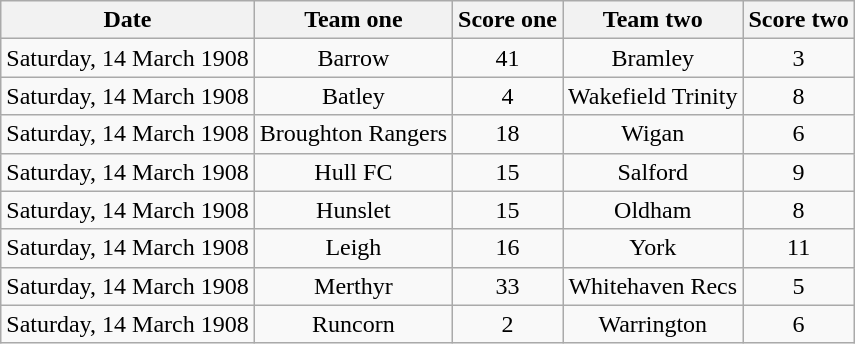<table class="wikitable" style="text-align: center">
<tr>
<th>Date</th>
<th>Team one</th>
<th>Score one</th>
<th>Team two</th>
<th>Score two</th>
</tr>
<tr>
<td>Saturday, 14 March 1908</td>
<td>Barrow</td>
<td>41</td>
<td>Bramley</td>
<td>3</td>
</tr>
<tr>
<td>Saturday, 14 March 1908</td>
<td>Batley</td>
<td>4</td>
<td>Wakefield Trinity</td>
<td>8</td>
</tr>
<tr>
<td>Saturday, 14 March 1908</td>
<td>Broughton Rangers</td>
<td>18</td>
<td>Wigan</td>
<td>6</td>
</tr>
<tr>
<td>Saturday, 14 March 1908</td>
<td>Hull FC</td>
<td>15</td>
<td>Salford</td>
<td>9</td>
</tr>
<tr>
<td>Saturday, 14 March 1908</td>
<td>Hunslet</td>
<td>15</td>
<td>Oldham</td>
<td>8</td>
</tr>
<tr>
<td>Saturday, 14 March 1908</td>
<td>Leigh</td>
<td>16</td>
<td>York</td>
<td>11</td>
</tr>
<tr>
<td>Saturday, 14 March 1908</td>
<td>Merthyr</td>
<td>33</td>
<td>Whitehaven Recs</td>
<td>5</td>
</tr>
<tr>
<td>Saturday, 14 March 1908</td>
<td>Runcorn</td>
<td>2</td>
<td>Warrington</td>
<td>6</td>
</tr>
</table>
